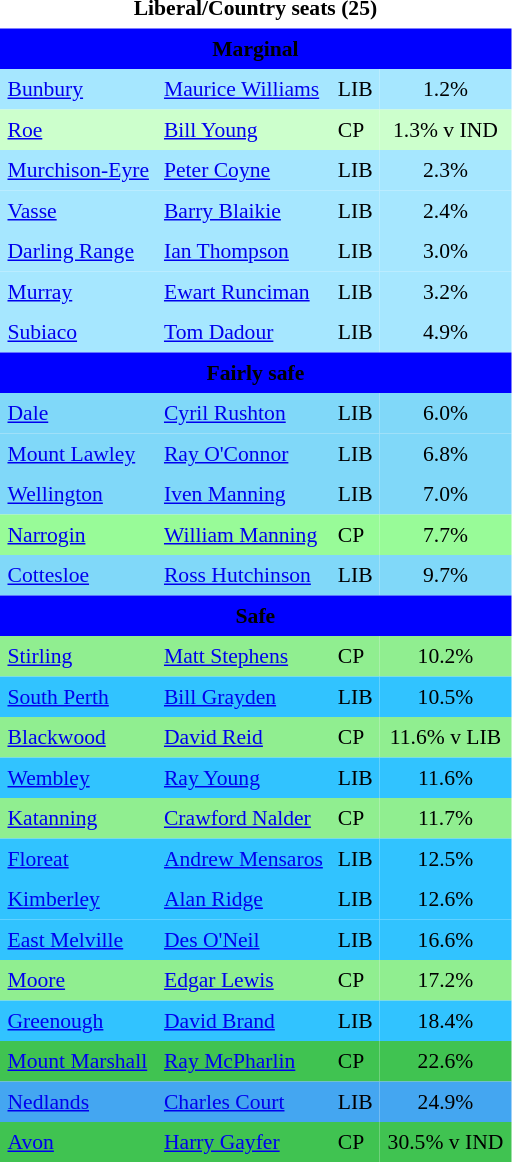<table class="toccolours" cellpadding="5" cellspacing="0" style="float:left; margin-right:.5em; margin-top:.4em; font-size:90%;">
<tr>
<td COLSPAN=4 align="center"><strong>Liberal/Country seats (25)</strong></td>
</tr>
<tr>
<td COLSPAN=4 align="center" bgcolor="Blue"><span><strong>Marginal</strong></span></td>
</tr>
<tr>
<td align="left" bgcolor="A6E7FF"><a href='#'>Bunbury</a></td>
<td align="left" bgcolor="A6E7FF"><a href='#'>Maurice Williams</a></td>
<td align="left" bgcolor="A6E7FF">LIB</td>
<td align="center" bgcolor="A6E7FF">1.2%</td>
</tr>
<tr>
<td align="left" bgcolor="CCFFCC"><a href='#'>Roe</a></td>
<td align="left" bgcolor="CCFFCC"><a href='#'>Bill Young</a></td>
<td align="left" bgcolor="CCFFCC">CP</td>
<td align="center" bgcolor="CCFFCC">1.3% v IND</td>
</tr>
<tr>
<td align="left" bgcolor="A6E7FF"><a href='#'>Murchison-Eyre</a></td>
<td align="left" bgcolor="A6E7FF"><a href='#'>Peter Coyne</a></td>
<td align="left" bgcolor="A6E7FF">LIB</td>
<td align="center" bgcolor="A6E7FF">2.3%</td>
</tr>
<tr>
<td align="left" bgcolor="A6E7FF"><a href='#'>Vasse</a></td>
<td align="left" bgcolor="A6E7FF"><a href='#'>Barry Blaikie</a></td>
<td align="left" bgcolor="A6E7FF">LIB</td>
<td align="center" bgcolor="A6E7FF">2.4%</td>
</tr>
<tr>
<td align="left" bgcolor="A6E7FF"><a href='#'>Darling Range</a></td>
<td align="left" bgcolor="A6E7FF"><a href='#'>Ian Thompson</a></td>
<td align="left" bgcolor="A6E7FF">LIB</td>
<td align="center" bgcolor="A6E7FF">3.0%</td>
</tr>
<tr>
<td align="left" bgcolor="A6E7FF"><a href='#'>Murray</a></td>
<td align="left" bgcolor="A6E7FF"><a href='#'>Ewart Runciman</a></td>
<td align="left" bgcolor="A6E7FF">LIB</td>
<td align="center" bgcolor="A6E7FF">3.2%</td>
</tr>
<tr>
<td align="left" bgcolor="A6E7FF"><a href='#'>Subiaco</a></td>
<td align="left" bgcolor="A6E7FF"><a href='#'>Tom Dadour</a></td>
<td align="left" bgcolor="A6E7FF">LIB</td>
<td align="center" bgcolor="A6E7FF">4.9%</td>
</tr>
<tr>
<td COLSPAN=4 align="center" bgcolor="Blue"><span><strong>Fairly safe</strong></span></td>
</tr>
<tr>
<td align="left" bgcolor="80D8F9"><a href='#'>Dale</a></td>
<td align="left" bgcolor="80D8F9"><a href='#'>Cyril Rushton</a></td>
<td align="left" bgcolor="80D8F9">LIB</td>
<td align="center" bgcolor="80D8F9">6.0%</td>
</tr>
<tr>
<td align="left" bgcolor="80D8F9"><a href='#'>Mount Lawley</a></td>
<td align="left" bgcolor="80D8F9"><a href='#'>Ray O'Connor</a></td>
<td align="left" bgcolor="80D8F9">LIB</td>
<td align="center" bgcolor="80D8F9">6.8%</td>
</tr>
<tr>
<td align="left" bgcolor="80D8F9"><a href='#'>Wellington</a></td>
<td align="left" bgcolor="80D8F9"><a href='#'>Iven Manning</a></td>
<td align="left" bgcolor="80D8F9">LIB</td>
<td align="center" bgcolor="80D8F9">7.0%</td>
</tr>
<tr>
<td align="left" bgcolor="98FB98"><a href='#'>Narrogin</a></td>
<td align="left" bgcolor="98FB98"><a href='#'>William Manning</a></td>
<td align="left" bgcolor="98FB98">CP</td>
<td align="center" bgcolor="98FB98">7.7%</td>
</tr>
<tr>
<td align="left" bgcolor="80D8F9"><a href='#'>Cottesloe</a></td>
<td align="left" bgcolor="80D8F9"><a href='#'>Ross Hutchinson</a></td>
<td align="left" bgcolor="80D8F9">LIB</td>
<td align="center" bgcolor="80D8F9">9.7%</td>
</tr>
<tr>
<td COLSPAN=4 align="center" bgcolor="blue"><span><strong>Safe</strong></span></td>
</tr>
<tr>
<td align="left" bgcolor="90EE90"><a href='#'>Stirling</a></td>
<td align="left" bgcolor="90EE90"><a href='#'>Matt Stephens</a></td>
<td align="left" bgcolor="90EE90">CP</td>
<td align="center" bgcolor="90EE90">10.2%</td>
</tr>
<tr>
<td align="left" bgcolor="31C3FF"><a href='#'>South Perth</a></td>
<td align="left" bgcolor="31C3FF"><a href='#'>Bill Grayden</a></td>
<td align="left" bgcolor="31C3FF">LIB</td>
<td align="center" bgcolor="31C3FF">10.5%</td>
</tr>
<tr>
<td align="left" bgcolor="90EE90"><a href='#'>Blackwood</a></td>
<td align="left" bgcolor="90EE90"><a href='#'>David Reid</a></td>
<td align="left" bgcolor="90EE90">CP</td>
<td align="center" bgcolor="90EE90">11.6% v LIB</td>
</tr>
<tr>
<td align="left" bgcolor="31C3FF"><a href='#'>Wembley</a></td>
<td align="left" bgcolor="31C3FF"><a href='#'>Ray Young</a></td>
<td align="left" bgcolor="31C3FF">LIB</td>
<td align="center" bgcolor="31C3FF">11.6%</td>
</tr>
<tr>
<td align="left" bgcolor="90EE90"><a href='#'>Katanning</a></td>
<td align="left" bgcolor="90EE90"><a href='#'>Crawford Nalder</a></td>
<td align="left" bgcolor="90EE90">CP</td>
<td align="center" bgcolor="90EE90">11.7%</td>
</tr>
<tr>
<td align="left" bgcolor="31C3FF"><a href='#'>Floreat</a></td>
<td align="left" bgcolor="31C3FF"><a href='#'>Andrew Mensaros</a></td>
<td align="left" bgcolor="31C3FF">LIB</td>
<td align="center" bgcolor="31C3FF">12.5%</td>
</tr>
<tr>
<td align="left" bgcolor="31C3FF"><a href='#'>Kimberley</a></td>
<td align="left" bgcolor="31C3FF"><a href='#'>Alan Ridge</a></td>
<td align="left" bgcolor="31C3FF">LIB</td>
<td align="center" bgcolor="31C3FF">12.6%</td>
</tr>
<tr>
<td align="left" bgcolor="31C3FF"><a href='#'>East Melville</a></td>
<td align="left" bgcolor="31C3FF"><a href='#'>Des O'Neil</a></td>
<td align="left" bgcolor="31C3FF">LIB</td>
<td align="center" bgcolor="31C3FF">16.6%</td>
</tr>
<tr>
<td align="left" bgcolor="90EE90"><a href='#'>Moore</a></td>
<td align="left" bgcolor="90EE90"><a href='#'>Edgar Lewis</a></td>
<td align="left" bgcolor="90EE90">CP</td>
<td align="center" bgcolor="90EE90">17.2%</td>
</tr>
<tr>
<td align="left" bgcolor="31C3FF"><a href='#'>Greenough</a></td>
<td align="left" bgcolor="31C3FF"><a href='#'>David Brand</a></td>
<td align="left" bgcolor="31C3FF">LIB</td>
<td align="center" bgcolor="31C3FF">18.4%</td>
</tr>
<tr>
<td align="left" bgcolor="40C351"><a href='#'>Mount Marshall</a></td>
<td align="left" bgcolor="40C351"><a href='#'>Ray McPharlin</a></td>
<td align="left" bgcolor="40C351">CP</td>
<td align="center" bgcolor="40C351">22.6%</td>
</tr>
<tr>
<td align="left" bgcolor="44A6F1"><a href='#'>Nedlands</a></td>
<td align="left" bgcolor="44A6F1"><a href='#'>Charles Court</a></td>
<td align="left" bgcolor="44A6F1">LIB</td>
<td align="center" bgcolor="44A6F1">24.9%</td>
</tr>
<tr>
<td align="left" bgcolor="40C351"><a href='#'>Avon</a></td>
<td align="left" bgcolor="40C351"><a href='#'>Harry Gayfer</a></td>
<td align="left" bgcolor="40C351">CP</td>
<td align="center" bgcolor="40C351">30.5% v IND</td>
</tr>
<tr>
</tr>
</table>
